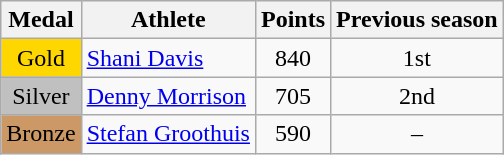<table class="wikitable">
<tr>
<th><strong>Medal</strong></th>
<th><strong>Athlete</strong></th>
<th><strong>Points</strong></th>
<th><strong>Previous season</strong></th>
</tr>
<tr align="center">
<td bgcolor="gold">Gold</td>
<td align="left"> <a href='#'>Shani Davis</a></td>
<td>840</td>
<td>1st</td>
</tr>
<tr align="center">
<td bgcolor="silver">Silver</td>
<td align="left"> <a href='#'>Denny Morrison</a></td>
<td>705</td>
<td>2nd</td>
</tr>
<tr align="center">
<td bgcolor="CC9966">Bronze</td>
<td align="left"> <a href='#'>Stefan Groothuis</a></td>
<td>590</td>
<td>–</td>
</tr>
</table>
